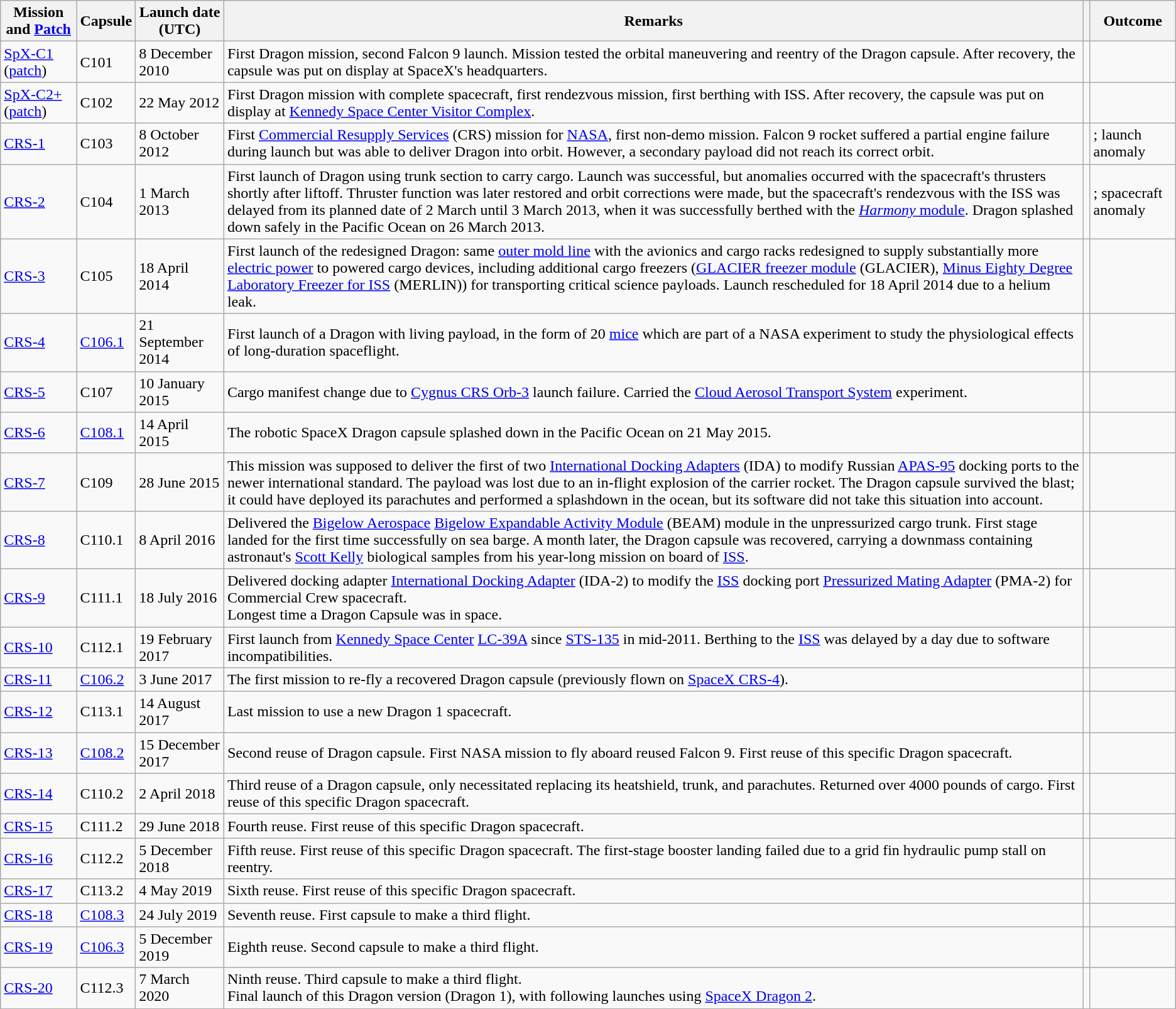<table class="wikitable sortable sticky-header">
<tr>
<th>Mission and <a href='#'>Patch</a></th>
<th>Capsule</th>
<th>Launch date (UTC)</th>
<th>Remarks</th>
<th></th>
<th>Outcome</th>
</tr>
<tr>
<td><a href='#'>SpX-C1</a> (<a href='#'>patch</a>)</td>
<td>C101</td>
<td>8 December 2010</td>
<td>First Dragon mission, second Falcon 9 launch. Mission tested the orbital maneuvering and reentry of the Dragon capsule. After recovery, the capsule was put on display at SpaceX's headquarters.</td>
<td></td>
<td></td>
</tr>
<tr>
<td><a href='#'>SpX-C2+</a> (<a href='#'>patch</a>)</td>
<td>C102</td>
<td>22 May 2012</td>
<td>First Dragon mission with complete spacecraft, first rendezvous mission, first berthing with ISS. After recovery, the capsule was put on display at <a href='#'>Kennedy Space Center Visitor Complex</a>.</td>
<td></td>
<td> </td>
</tr>
<tr>
<td><a href='#'>CRS-1</a> </td>
<td>C103</td>
<td>8 October 2012</td>
<td>First <a href='#'>Commercial Resupply Services</a> (CRS) mission for <a href='#'>NASA</a>, first non-demo mission. Falcon 9 rocket suffered a partial engine failure during launch but was able to deliver Dragon into orbit. However, a secondary payload did not reach its correct orbit.</td>
<td></td>
<td>; launch anomaly </td>
</tr>
<tr>
<td><a href='#'>CRS-2</a> </td>
<td>C104</td>
<td>1 March 2013</td>
<td>First launch of Dragon using trunk section to carry cargo. Launch was successful, but anomalies occurred with the spacecraft's thrusters shortly after liftoff. Thruster function was later restored and orbit corrections were made, but the spacecraft's rendezvous with the ISS was delayed from its planned date of 2 March until 3 March 2013, when it was successfully berthed with the <a href='#'><em>Harmony</em> module</a>. Dragon splashed down safely in the Pacific Ocean on 26 March 2013.</td>
<td></td>
<td>; spacecraft anomaly</td>
</tr>
<tr>
<td><a href='#'>CRS-3</a> </td>
<td>C105</td>
<td>18 April 2014</td>
<td>First launch of the redesigned Dragon: same <a href='#'>outer mold line</a> with the avionics and cargo racks redesigned to supply substantially more <a href='#'>electric power</a> to powered cargo devices, including additional cargo freezers (<a href='#'>GLACIER freezer module</a> (GLACIER), <a href='#'>Minus Eighty Degree Laboratory Freezer for ISS</a> (MERLIN)) for transporting critical science payloads. Launch rescheduled for 18 April 2014 due to a helium leak.</td>
<td></td>
<td> </td>
</tr>
<tr>
<td><a href='#'>CRS-4</a> </td>
<td><a href='#'>C106.1</a></td>
<td>21 September 2014</td>
<td>First launch of a Dragon with living payload, in the form of 20 <a href='#'>mice</a> which are part of a NASA experiment to study the physiological effects of long-duration spaceflight.</td>
<td></td>
<td> </td>
</tr>
<tr>
<td><a href='#'>CRS-5</a> </td>
<td>C107</td>
<td>10 January 2015</td>
<td>Cargo manifest change due to <a href='#'>Cygnus CRS Orb-3</a> launch failure. Carried the <a href='#'>Cloud Aerosol Transport System</a> experiment.</td>
<td></td>
<td></td>
</tr>
<tr>
<td><a href='#'>CRS-6</a> </td>
<td><a href='#'>C108.1</a></td>
<td>14 April 2015</td>
<td>The robotic SpaceX Dragon capsule splashed down in the Pacific Ocean on 21 May 2015.</td>
<td></td>
<td></td>
</tr>
<tr>
<td><a href='#'>CRS-7</a> </td>
<td>C109</td>
<td>28 June 2015</td>
<td>This mission was supposed to deliver the first of two <a href='#'>International Docking Adapters</a> (IDA) to modify Russian <a href='#'>APAS-95</a> docking ports to the newer international standard. The payload was lost due to an in-flight explosion of the carrier rocket. The Dragon capsule survived the blast; it could have deployed its parachutes and performed a splashdown in the ocean, but its software did not take this situation into account.</td>
<td></td>
<td></td>
</tr>
<tr>
<td><a href='#'>CRS-8</a> </td>
<td>C110.1</td>
<td>8 April 2016</td>
<td>Delivered the <a href='#'>Bigelow Aerospace</a> <a href='#'>Bigelow Expandable Activity Module</a> (BEAM) module in the unpressurized cargo trunk. First stage landed for the first time successfully on sea barge. A month later, the Dragon capsule was recovered, carrying a downmass containing astronaut's <a href='#'>Scott Kelly</a> biological samples from his year-long mission on board of <a href='#'>ISS</a>.</td>
<td></td>
<td> </td>
</tr>
<tr>
<td><a href='#'>CRS-9</a> </td>
<td>C111.1</td>
<td>18 July 2016</td>
<td>Delivered docking adapter <a href='#'>International Docking Adapter</a> (IDA-2) to modify the <a href='#'>ISS</a> docking port <a href='#'>Pressurized Mating Adapter</a> (PMA-2) for Commercial Crew spacecraft.<br>Longest time a Dragon Capsule was in space.</td>
<td></td>
<td></td>
</tr>
<tr>
<td><a href='#'>CRS-10</a> </td>
<td>C112.1</td>
<td>19 February 2017</td>
<td>First launch from <a href='#'>Kennedy Space Center</a> <a href='#'>LC-39A</a> since <a href='#'>STS-135</a> in mid-2011. Berthing to the <a href='#'>ISS</a> was delayed by a day due to software incompatibilities.</td>
<td></td>
<td> </td>
</tr>
<tr>
<td><a href='#'>CRS-11</a> </td>
<td><a href='#'>C106.2</a></td>
<td>3 June 2017</td>
<td>The first mission to re-fly a recovered Dragon capsule (previously flown on <a href='#'>SpaceX CRS-4</a>).</td>
<td></td>
<td> </td>
</tr>
<tr>
<td><a href='#'>CRS-12</a> </td>
<td>C113.1</td>
<td>14 August 2017</td>
<td>Last mission to use a new Dragon 1 spacecraft.</td>
<td></td>
<td></td>
</tr>
<tr>
<td><a href='#'>CRS-13</a> </td>
<td><a href='#'>C108.2</a></td>
<td>15 December 2017</td>
<td>Second reuse of Dragon capsule. First NASA mission to fly aboard reused Falcon 9. First reuse of this specific Dragon spacecraft.</td>
<td></td>
<td></td>
</tr>
<tr>
<td><a href='#'>CRS-14</a> </td>
<td>C110.2</td>
<td>2 April 2018</td>
<td>Third reuse of a Dragon capsule, only necessitated replacing its heatshield, trunk, and parachutes. Returned over 4000 pounds of cargo. First reuse of this specific Dragon spacecraft.</td>
<td></td>
<td></td>
</tr>
<tr>
<td><a href='#'>CRS-15</a> </td>
<td>C111.2</td>
<td>29 June 2018</td>
<td>Fourth reuse. First reuse of this specific Dragon spacecraft.</td>
<td></td>
<td> </td>
</tr>
<tr>
<td><a href='#'>CRS-16</a> </td>
<td>C112.2</td>
<td>5 December 2018</td>
<td>Fifth reuse. First reuse of this specific Dragon spacecraft. The first-stage booster landing failed due to a grid fin hydraulic pump stall on reentry.</td>
<td></td>
<td> </td>
</tr>
<tr>
<td><a href='#'>CRS-17</a> </td>
<td>C113.2</td>
<td>4 May 2019</td>
<td>Sixth reuse. First reuse of this specific Dragon spacecraft.</td>
<td></td>
<td> </td>
</tr>
<tr>
<td><a href='#'>CRS-18</a> </td>
<td><a href='#'>C108.3</a></td>
<td>24 July 2019</td>
<td>Seventh reuse. First capsule to make a third flight.</td>
<td></td>
<td></td>
</tr>
<tr>
<td><a href='#'>CRS-19</a> </td>
<td><a href='#'>C106.3</a></td>
<td>5 December 2019</td>
<td>Eighth reuse. Second capsule to make a third flight.</td>
<td></td>
<td></td>
</tr>
<tr>
<td><a href='#'>CRS-20</a> </td>
<td>C112.3</td>
<td>7 March 2020</td>
<td>Ninth reuse. Third capsule to make a third flight.<br>Final launch of this Dragon version (Dragon 1), with following launches using <a href='#'>SpaceX Dragon 2</a>.</td>
<td></td>
<td></td>
</tr>
</table>
